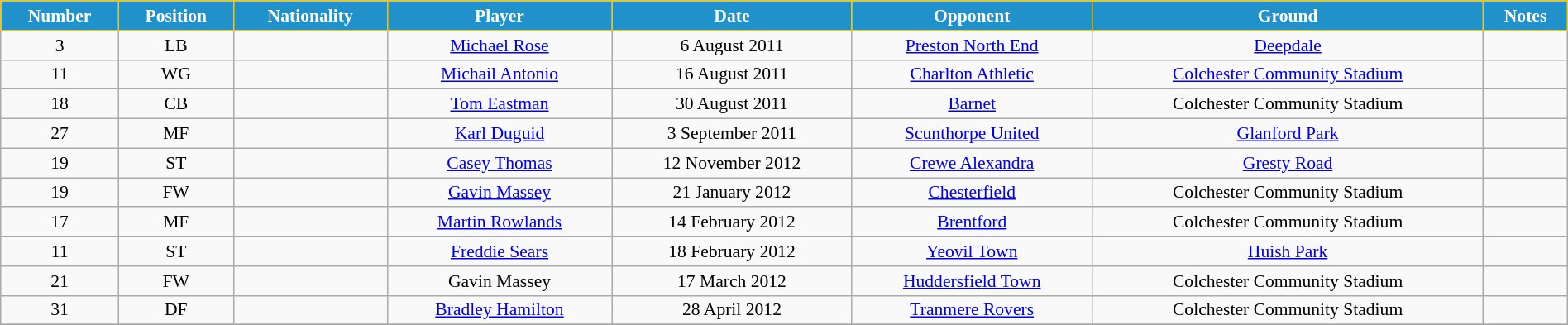<table class="wikitable" style="text-align:center; font-size:90%; width:100%;">
<tr>
<th style="background:#2191CC; color:white; border:1px solid #F7C408; text-align:center;">Number</th>
<th style="background:#2191CC; color:white; border:1px solid #F7C408; text-align:center;">Position</th>
<th style="background:#2191CC; color:white; border:1px solid #F7C408; text-align:center;">Nationality</th>
<th style="background:#2191CC; color:white; border:1px solid #F7C408; text-align:center;">Player</th>
<th style="background:#2191CC; color:white; border:1px solid #F7C408; text-align:center;">Date</th>
<th style="background:#2191CC; color:white; border:1px solid #F7C408; text-align:center;">Opponent</th>
<th style="background:#2191CC; color:white; border:1px solid #F7C408; text-align:center;">Ground</th>
<th style="background:#2191CC; color:white; border:1px solid #F7C408; text-align:center;">Notes</th>
</tr>
<tr>
<td>3</td>
<td>LB</td>
<td></td>
<td><a href='#'>Michael Rose</a></td>
<td>6 August 2011</td>
<td><a href='#'>Preston North End</a></td>
<td><a href='#'>Deepdale</a></td>
<td></td>
</tr>
<tr>
<td>11</td>
<td>WG</td>
<td></td>
<td><a href='#'>Michail Antonio</a></td>
<td>16 August 2011</td>
<td><a href='#'>Charlton Athletic</a></td>
<td><a href='#'>Colchester Community Stadium</a></td>
<td></td>
</tr>
<tr>
<td>18</td>
<td>CB</td>
<td></td>
<td><a href='#'>Tom Eastman</a></td>
<td>30 August 2011</td>
<td><a href='#'>Barnet</a></td>
<td>Colchester Community Stadium</td>
<td></td>
</tr>
<tr>
<td>27</td>
<td>MF</td>
<td></td>
<td><a href='#'>Karl Duguid</a></td>
<td>3 September 2011</td>
<td><a href='#'>Scunthorpe United</a></td>
<td><a href='#'>Glanford Park</a></td>
<td></td>
</tr>
<tr>
<td>19</td>
<td>ST</td>
<td></td>
<td><a href='#'>Casey Thomas</a></td>
<td>12 November 2012</td>
<td><a href='#'>Crewe Alexandra</a></td>
<td><a href='#'>Gresty Road</a></td>
<td></td>
</tr>
<tr>
<td>19</td>
<td>FW</td>
<td></td>
<td><a href='#'>Gavin Massey</a></td>
<td>21 January 2012</td>
<td><a href='#'>Chesterfield</a></td>
<td>Colchester Community Stadium</td>
<td></td>
</tr>
<tr>
<td>17</td>
<td>MF</td>
<td></td>
<td><a href='#'>Martin Rowlands</a></td>
<td>14 February 2012</td>
<td><a href='#'>Brentford</a></td>
<td>Colchester Community Stadium</td>
<td></td>
</tr>
<tr>
<td>11</td>
<td>ST</td>
<td></td>
<td><a href='#'>Freddie Sears</a></td>
<td>18 February 2012</td>
<td><a href='#'>Yeovil Town</a></td>
<td><a href='#'>Huish Park</a></td>
<td></td>
</tr>
<tr>
<td>21</td>
<td>FW</td>
<td></td>
<td>Gavin Massey</td>
<td>17 March 2012</td>
<td><a href='#'>Huddersfield Town</a></td>
<td>Colchester Community Stadium</td>
<td></td>
</tr>
<tr>
<td>31</td>
<td>DF</td>
<td></td>
<td><a href='#'>Bradley Hamilton</a></td>
<td>28 April 2012</td>
<td><a href='#'>Tranmere Rovers</a></td>
<td>Colchester Community Stadium</td>
<td></td>
</tr>
<tr>
</tr>
</table>
